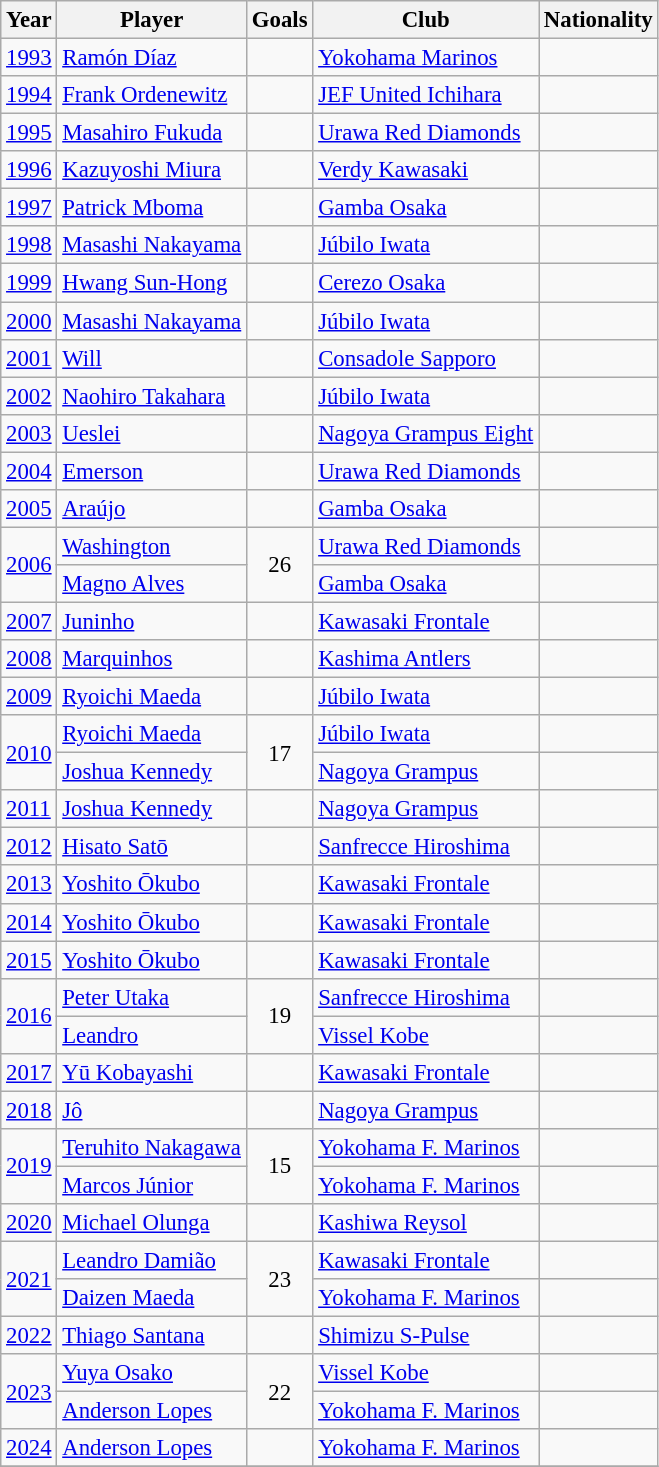<table class="wikitable" style="font-size: 95%;">
<tr>
<th>Year</th>
<th>Player</th>
<th>Goals</th>
<th>Club</th>
<th>Nationality</th>
</tr>
<tr>
<td><a href='#'>1993</a></td>
<td><a href='#'>Ramón Díaz</a></td>
<td></td>
<td><a href='#'>Yokohama Marinos</a></td>
<td></td>
</tr>
<tr>
<td><a href='#'>1994</a></td>
<td><a href='#'>Frank Ordenewitz</a></td>
<td></td>
<td><a href='#'>JEF United Ichihara</a></td>
<td></td>
</tr>
<tr>
<td><a href='#'>1995</a></td>
<td><a href='#'>Masahiro Fukuda</a></td>
<td></td>
<td><a href='#'>Urawa Red Diamonds</a></td>
<td></td>
</tr>
<tr>
<td><a href='#'>1996</a></td>
<td><a href='#'>Kazuyoshi Miura</a></td>
<td></td>
<td><a href='#'>Verdy Kawasaki</a></td>
<td></td>
</tr>
<tr>
<td><a href='#'>1997</a></td>
<td><a href='#'>Patrick Mboma</a></td>
<td></td>
<td><a href='#'>Gamba Osaka</a></td>
<td></td>
</tr>
<tr>
<td><a href='#'>1998</a></td>
<td><a href='#'>Masashi Nakayama</a></td>
<td></td>
<td><a href='#'>Júbilo Iwata</a></td>
<td></td>
</tr>
<tr>
<td><a href='#'>1999</a></td>
<td><a href='#'>Hwang Sun-Hong</a></td>
<td></td>
<td><a href='#'>Cerezo Osaka</a></td>
<td></td>
</tr>
<tr>
<td><a href='#'>2000</a></td>
<td><a href='#'>Masashi Nakayama</a></td>
<td></td>
<td><a href='#'>Júbilo Iwata</a></td>
<td></td>
</tr>
<tr>
<td><a href='#'>2001</a></td>
<td><a href='#'>Will</a></td>
<td></td>
<td><a href='#'>Consadole Sapporo</a></td>
<td></td>
</tr>
<tr>
<td><a href='#'>2002</a></td>
<td><a href='#'>Naohiro Takahara</a></td>
<td></td>
<td><a href='#'>Júbilo Iwata</a></td>
<td></td>
</tr>
<tr>
<td><a href='#'>2003</a></td>
<td><a href='#'>Ueslei</a></td>
<td></td>
<td><a href='#'>Nagoya Grampus Eight</a></td>
<td></td>
</tr>
<tr>
<td><a href='#'>2004</a></td>
<td><a href='#'>Emerson</a></td>
<td></td>
<td><a href='#'>Urawa Red Diamonds</a></td>
<td></td>
</tr>
<tr>
<td><a href='#'>2005</a></td>
<td><a href='#'>Araújo</a></td>
<td></td>
<td><a href='#'>Gamba Osaka</a></td>
<td></td>
</tr>
<tr>
<td rowspan=2><a href='#'>2006</a></td>
<td><a href='#'>Washington</a></td>
<td rowspan=2 style="text-align:center;">26</td>
<td><a href='#'>Urawa Red Diamonds</a></td>
<td></td>
</tr>
<tr>
<td><a href='#'>Magno Alves</a></td>
<td><a href='#'>Gamba Osaka</a></td>
<td></td>
</tr>
<tr>
<td><a href='#'>2007</a></td>
<td><a href='#'>Juninho</a></td>
<td></td>
<td><a href='#'>Kawasaki Frontale</a></td>
<td></td>
</tr>
<tr>
<td><a href='#'>2008</a></td>
<td><a href='#'>Marquinhos</a></td>
<td></td>
<td><a href='#'>Kashima Antlers</a></td>
<td></td>
</tr>
<tr>
<td><a href='#'>2009</a></td>
<td><a href='#'>Ryoichi Maeda</a></td>
<td></td>
<td><a href='#'>Júbilo Iwata</a></td>
<td></td>
</tr>
<tr>
<td rowspan=2><a href='#'>2010</a></td>
<td><a href='#'>Ryoichi Maeda</a></td>
<td rowspan=2 style="text-align:center;">17</td>
<td><a href='#'>Júbilo Iwata</a></td>
<td></td>
</tr>
<tr>
<td><a href='#'>Joshua Kennedy</a></td>
<td><a href='#'>Nagoya Grampus</a></td>
<td></td>
</tr>
<tr>
<td><a href='#'>2011</a></td>
<td><a href='#'>Joshua Kennedy</a></td>
<td></td>
<td><a href='#'>Nagoya Grampus</a></td>
<td></td>
</tr>
<tr>
<td><a href='#'>2012</a></td>
<td><a href='#'>Hisato Satō</a></td>
<td></td>
<td><a href='#'>Sanfrecce Hiroshima</a></td>
<td></td>
</tr>
<tr>
<td><a href='#'>2013</a></td>
<td><a href='#'>Yoshito Ōkubo</a></td>
<td></td>
<td><a href='#'>Kawasaki Frontale</a></td>
<td></td>
</tr>
<tr>
<td><a href='#'>2014</a></td>
<td><a href='#'>Yoshito Ōkubo</a></td>
<td></td>
<td><a href='#'>Kawasaki Frontale</a></td>
<td></td>
</tr>
<tr>
<td><a href='#'>2015</a></td>
<td><a href='#'>Yoshito Ōkubo</a></td>
<td></td>
<td><a href='#'>Kawasaki Frontale</a></td>
<td></td>
</tr>
<tr>
<td rowspan=2><a href='#'>2016</a></td>
<td><a href='#'>Peter Utaka</a></td>
<td rowspan=2 style="text-align:center;">19</td>
<td><a href='#'>Sanfrecce Hiroshima</a></td>
<td></td>
</tr>
<tr>
<td><a href='#'>Leandro</a></td>
<td><a href='#'>Vissel Kobe</a></td>
<td></td>
</tr>
<tr>
<td><a href='#'>2017</a></td>
<td><a href='#'>Yū Kobayashi</a></td>
<td></td>
<td><a href='#'>Kawasaki Frontale</a></td>
<td></td>
</tr>
<tr>
<td><a href='#'>2018</a></td>
<td><a href='#'>Jô</a></td>
<td></td>
<td><a href='#'>Nagoya Grampus</a></td>
<td></td>
</tr>
<tr>
<td rowspan=2><a href='#'>2019</a></td>
<td><a href='#'>Teruhito Nakagawa</a></td>
<td rowspan=2 style="text-align:center;">15</td>
<td><a href='#'>Yokohama F. Marinos</a></td>
<td></td>
</tr>
<tr>
<td><a href='#'>Marcos Júnior</a></td>
<td><a href='#'>Yokohama F. Marinos</a></td>
<td></td>
</tr>
<tr>
<td><a href='#'>2020</a></td>
<td><a href='#'>Michael Olunga</a></td>
<td></td>
<td><a href='#'>Kashiwa Reysol</a></td>
<td></td>
</tr>
<tr>
<td rowspan=2><a href='#'>2021</a></td>
<td><a href='#'>Leandro Damião</a></td>
<td rowspan=2 style="text-align:center;">23</td>
<td><a href='#'>Kawasaki Frontale</a></td>
<td></td>
</tr>
<tr>
<td><a href='#'>Daizen Maeda</a></td>
<td><a href='#'>Yokohama F. Marinos</a></td>
<td></td>
</tr>
<tr>
<td><a href='#'>2022</a></td>
<td><a href='#'>Thiago Santana</a></td>
<td></td>
<td><a href='#'>Shimizu S-Pulse</a></td>
<td></td>
</tr>
<tr>
<td rowspan=2><a href='#'>2023</a></td>
<td><a href='#'>Yuya Osako</a></td>
<td rowspan=2 style="text-align:center;">22</td>
<td><a href='#'>Vissel Kobe</a></td>
<td></td>
</tr>
<tr>
<td><a href='#'>Anderson Lopes</a></td>
<td><a href='#'>Yokohama F. Marinos</a></td>
<td></td>
</tr>
<tr>
<td><a href='#'>2024</a></td>
<td><a href='#'>Anderson Lopes</a></td>
<td></td>
<td><a href='#'>Yokohama F. Marinos</a></td>
<td></td>
</tr>
<tr>
</tr>
</table>
